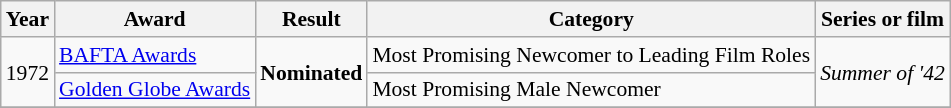<table class="wikitable" style="font-size: 90%;">
<tr>
<th>Year</th>
<th>Award</th>
<th>Result</th>
<th>Category</th>
<th>Series or film</th>
</tr>
<tr>
<td rowspan=2>1972</td>
<td><a href='#'>BAFTA Awards</a></td>
<td rowspan=2><strong>Nominated</strong></td>
<td>Most Promising Newcomer to Leading Film Roles</td>
<td rowspan=2><em>Summer of '42</em></td>
</tr>
<tr>
<td><a href='#'>Golden Globe Awards</a></td>
<td>Most Promising Male Newcomer</td>
</tr>
<tr>
</tr>
</table>
